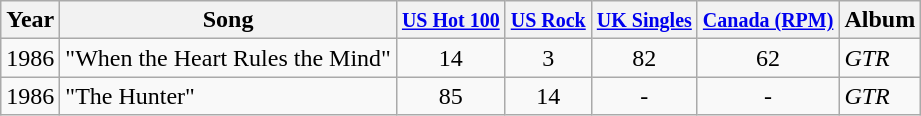<table class="wikitable">
<tr>
<th>Year</th>
<th>Song</th>
<th><small><a href='#'>US Hot 100</a></small></th>
<th><small><a href='#'>US Rock</a></small></th>
<th><small><a href='#'>UK Singles</a></small></th>
<th><small><a href='#'>Canada (RPM)</a></small></th>
<th>Album</th>
</tr>
<tr>
<td>1986</td>
<td>"When the Heart Rules the Mind"</td>
<td style="text-align:center;">14</td>
<td style="text-align:center;">3</td>
<td style="text-align:center;">82</td>
<td style="text-align:center;">62</td>
<td><em>GTR</em></td>
</tr>
<tr>
<td>1986</td>
<td>"The Hunter"</td>
<td style="text-align:center;">85</td>
<td style="text-align:center;">14</td>
<td style="text-align:center;">-</td>
<td style="text-align:center;">-</td>
<td><em>GTR</em></td>
</tr>
</table>
